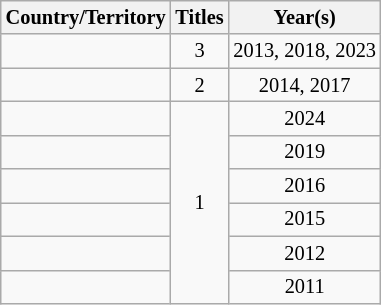<table class="wikitable" style="font-size: 85%;">
<tr>
<th>Country/Territory</th>
<th>Titles</th>
<th>Year(s)</th>
</tr>
<tr>
<td></td>
<td style="text-align:center;">3</td>
<td style="text-align:center;">2013, 2018, 2023</td>
</tr>
<tr>
<td></td>
<td style="text-align:center;">2</td>
<td style="text-align:center;">2014, 2017</td>
</tr>
<tr>
<td></td>
<td rowspan="6" style="text-align:center;">1</td>
<td style="text-align:center;">2024</td>
</tr>
<tr>
<td></td>
<td style="text-align:center;">2019</td>
</tr>
<tr>
<td></td>
<td style="text-align:center;">2016</td>
</tr>
<tr>
<td></td>
<td style="text-align:center;">2015</td>
</tr>
<tr>
<td></td>
<td style="text-align:center;">2012</td>
</tr>
<tr>
<td></td>
<td style="text-align:center;">2011</td>
</tr>
</table>
